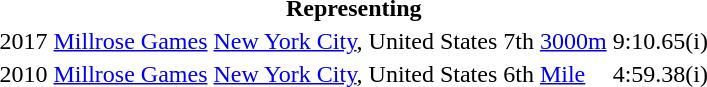<table>
<tr>
<th colspan="7">Representing </th>
</tr>
<tr>
<td>2017</td>
<td><a href='#'>Millrose Games</a></td>
<td><a href='#'>New York City</a>, United States</td>
<td>7th</td>
<td><a href='#'>3000m</a></td>
<td>9:10.65(i)</td>
</tr>
<tr>
<td>2010</td>
<td><a href='#'>Millrose Games</a></td>
<td><a href='#'>New York City</a>, United States</td>
<td>6th</td>
<td><a href='#'>Mile</a></td>
<td>4:59.38(i)</td>
</tr>
</table>
